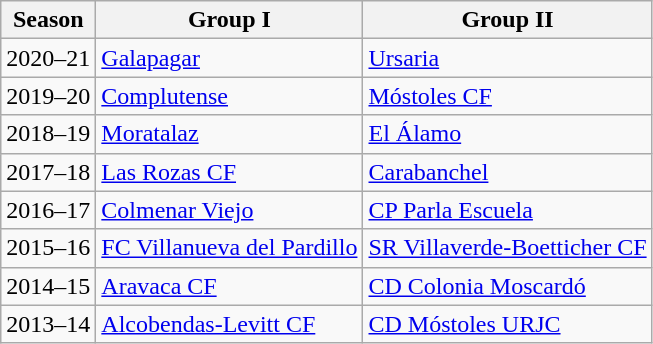<table class="wikitable">
<tr>
<th>Season</th>
<th>Group I</th>
<th>Group II</th>
</tr>
<tr>
<td>2020–21</td>
<td><a href='#'>Galapagar</a></td>
<td><a href='#'>Ursaria</a></td>
</tr>
<tr>
<td>2019–20</td>
<td><a href='#'>Complutense</a></td>
<td><a href='#'>Móstoles CF</a></td>
</tr>
<tr>
<td>2018–19</td>
<td><a href='#'>Moratalaz</a></td>
<td><a href='#'>El Álamo</a></td>
</tr>
<tr>
<td>2017–18</td>
<td><a href='#'>Las Rozas CF</a></td>
<td><a href='#'>Carabanchel</a></td>
</tr>
<tr>
<td>2016–17</td>
<td><a href='#'>Colmenar Viejo</a></td>
<td><a href='#'>CP Parla Escuela</a></td>
</tr>
<tr>
<td>2015–16</td>
<td><a href='#'>FC Villanueva del Pardillo</a></td>
<td><a href='#'>SR Villaverde-Boetticher CF</a></td>
</tr>
<tr>
<td>2014–15</td>
<td><a href='#'>Aravaca CF</a></td>
<td><a href='#'>CD Colonia Moscardó</a></td>
</tr>
<tr>
<td>2013–14</td>
<td><a href='#'>Alcobendas-Levitt CF</a></td>
<td><a href='#'>CD Móstoles URJC</a></td>
</tr>
</table>
